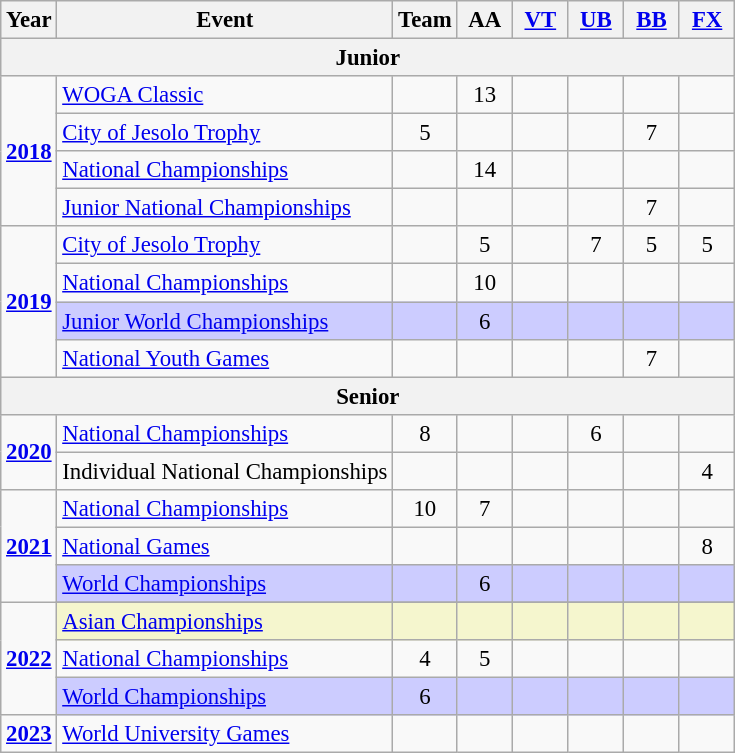<table class="wikitable" style="text-align:center; font-size:95%;">
<tr>
<th align=center>Year</th>
<th align=center>Event</th>
<th style="width:30px;">Team</th>
<th style="width:30px;">AA</th>
<th style="width:30px;"><a href='#'>VT</a></th>
<th style="width:30px;"><a href='#'>UB</a></th>
<th style="width:30px;"><a href='#'>BB</a></th>
<th style="width:30px;"><a href='#'>FX</a></th>
</tr>
<tr>
<th colspan="8"><strong>Junior</strong></th>
</tr>
<tr>
<td rowspan=4"><strong><a href='#'>2018</a></strong></td>
<td align=left><a href='#'>WOGA Classic</a></td>
<td></td>
<td>13</td>
<td></td>
<td></td>
<td></td>
<td></td>
</tr>
<tr>
<td align=left><a href='#'>City of Jesolo Trophy</a></td>
<td>5</td>
<td></td>
<td></td>
<td></td>
<td>7</td>
<td></td>
</tr>
<tr>
<td align=left><a href='#'>National Championships</a></td>
<td></td>
<td>14</td>
<td></td>
<td></td>
<td></td>
<td></td>
</tr>
<tr>
<td align=left><a href='#'>Junior National Championships</a></td>
<td></td>
<td></td>
<td></td>
<td></td>
<td>7</td>
<td></td>
</tr>
<tr>
<td rowspan="4"><strong><a href='#'>2019</a></strong></td>
<td align=left><a href='#'>City of Jesolo Trophy</a></td>
<td></td>
<td>5</td>
<td></td>
<td>7</td>
<td>5</td>
<td>5</td>
</tr>
<tr>
<td align=left><a href='#'>National Championships</a></td>
<td></td>
<td>10</td>
<td></td>
<td></td>
<td></td>
<td></td>
</tr>
<tr style="background:#ccf;">
<td align=left><a href='#'>Junior World Championships</a></td>
<td></td>
<td>6</td>
<td></td>
<td></td>
<td></td>
<td></td>
</tr>
<tr>
<td align=left><a href='#'>National Youth Games</a></td>
<td></td>
<td></td>
<td></td>
<td></td>
<td>7</td>
<td></td>
</tr>
<tr>
<th colspan="8"><strong>Senior</strong></th>
</tr>
<tr>
<td rowspan="2"><strong><a href='#'>2020</a></strong></td>
<td align=left><a href='#'>National Championships</a></td>
<td>8</td>
<td></td>
<td></td>
<td>6</td>
<td></td>
<td></td>
</tr>
<tr>
<td align=left>Individual National Championships</td>
<td></td>
<td></td>
<td></td>
<td></td>
<td></td>
<td>4</td>
</tr>
<tr>
<td rowspan="3"><strong><a href='#'>2021</a></strong></td>
<td align = left><a href='#'>National Championships</a></td>
<td>10</td>
<td>7</td>
<td></td>
<td></td>
<td></td>
<td></td>
</tr>
<tr>
<td align=left><a href='#'>National Games</a></td>
<td></td>
<td></td>
<td></td>
<td></td>
<td></td>
<td>8</td>
</tr>
<tr bgcolor=#CCCCFF>
<td align=left><a href='#'>World Championships</a></td>
<td></td>
<td>6</td>
<td></td>
<td></td>
<td></td>
<td></td>
</tr>
<tr>
<td rowspan="4"><strong><a href='#'>2022</a></strong></td>
</tr>
<tr bgcolor=#F5F6CE>
<td align=left><a href='#'>Asian Championships</a></td>
<td></td>
<td></td>
<td></td>
<td></td>
<td></td>
<td></td>
</tr>
<tr>
<td align=left><a href='#'>National Championships</a></td>
<td>4</td>
<td>5</td>
<td></td>
<td></td>
<td></td>
<td></td>
</tr>
<tr bgcolor=#CCCCFF>
<td align=left><a href='#'>World Championships</a></td>
<td>6</td>
<td></td>
<td></td>
<td></td>
<td></td>
<td></td>
</tr>
<tr>
<td rowspan="1"><strong><a href='#'>2023</a></strong></td>
<td align=left><a href='#'>World University Games</a></td>
<td></td>
<td></td>
<td></td>
<td></td>
<td></td>
<td></td>
</tr>
</table>
